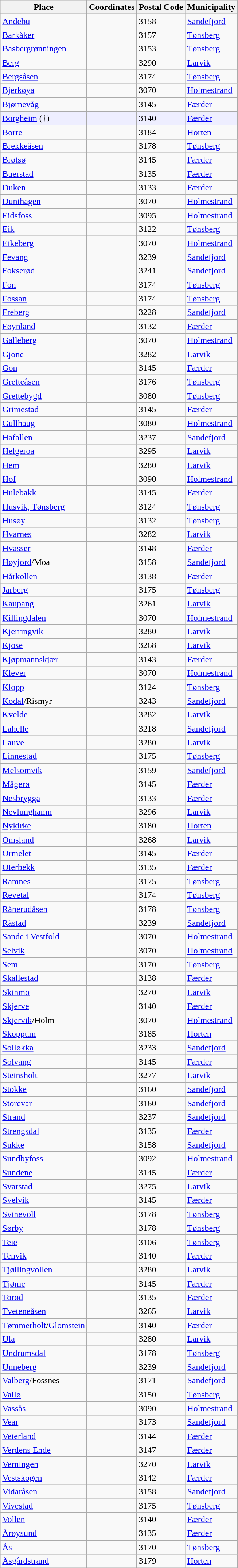<table class="wikitable sortable">
<tr>
<th>Place</th>
<th>Coordinates</th>
<th>Postal Code</th>
<th>Municipality</th>
</tr>
<tr>
<td><a href='#'>Andebu</a></td>
<td></td>
<td>3158</td>
<td> <a href='#'>Sandefjord</a></td>
</tr>
<tr>
<td><a href='#'>Barkåker</a></td>
<td></td>
<td>3157</td>
<td> <a href='#'>Tønsberg</a></td>
</tr>
<tr>
<td><a href='#'>Basbergrønningen</a></td>
<td></td>
<td>3153</td>
<td> <a href='#'>Tønsberg</a></td>
</tr>
<tr>
<td><a href='#'>Berg</a></td>
<td></td>
<td>3290</td>
<td> <a href='#'>Larvik</a></td>
</tr>
<tr>
<td><a href='#'>Bergsåsen</a></td>
<td></td>
<td>3174</td>
<td> <a href='#'>Tønsberg</a></td>
</tr>
<tr>
<td><a href='#'>Bjerkøya</a></td>
<td></td>
<td>3070</td>
<td> <a href='#'>Holmestrand</a></td>
</tr>
<tr>
<td><a href='#'>Bjørnevåg</a></td>
<td></td>
<td>3145</td>
<td> <a href='#'>Færder</a></td>
</tr>
<tr bgcolor=#EEEEFF>
<td><a href='#'>Borgheim</a> (†)</td>
<td></td>
<td>3140</td>
<td> <a href='#'>Færder</a></td>
</tr>
<tr>
<td><a href='#'>Borre</a></td>
<td></td>
<td>3184</td>
<td> <a href='#'>Horten</a></td>
</tr>
<tr>
<td><a href='#'>Brekkeåsen</a></td>
<td></td>
<td>3178</td>
<td> <a href='#'>Tønsberg</a></td>
</tr>
<tr>
<td><a href='#'>Brøtsø</a></td>
<td></td>
<td>3145</td>
<td> <a href='#'>Færder</a></td>
</tr>
<tr>
<td><a href='#'>Buerstad</a></td>
<td></td>
<td>3135</td>
<td> <a href='#'>Færder</a></td>
</tr>
<tr>
<td><a href='#'>Duken</a></td>
<td></td>
<td>3133</td>
<td> <a href='#'>Færder</a></td>
</tr>
<tr>
<td><a href='#'>Dunihagen</a></td>
<td></td>
<td>3070</td>
<td> <a href='#'>Holmestrand</a></td>
</tr>
<tr>
<td><a href='#'>Eidsfoss</a></td>
<td></td>
<td>3095</td>
<td> <a href='#'>Holmestrand</a></td>
</tr>
<tr>
<td><a href='#'>Eik</a></td>
<td></td>
<td>3122</td>
<td> <a href='#'>Tønsberg</a></td>
</tr>
<tr>
<td><a href='#'>Eikeberg</a></td>
<td></td>
<td>3070</td>
<td> <a href='#'>Holmestrand</a></td>
</tr>
<tr>
<td><a href='#'>Fevang</a></td>
<td></td>
<td>3239</td>
<td> <a href='#'>Sandefjord</a></td>
</tr>
<tr>
<td><a href='#'>Fokserød</a></td>
<td></td>
<td>3241</td>
<td> <a href='#'>Sandefjord</a></td>
</tr>
<tr>
<td><a href='#'>Fon</a></td>
<td></td>
<td>3174</td>
<td> <a href='#'>Tønsberg</a></td>
</tr>
<tr>
<td><a href='#'>Fossan</a></td>
<td></td>
<td>3174</td>
<td> <a href='#'>Tønsberg</a></td>
</tr>
<tr>
<td><a href='#'>Freberg</a></td>
<td></td>
<td>3228</td>
<td> <a href='#'>Sandefjord</a></td>
</tr>
<tr>
<td><a href='#'>Føynland</a></td>
<td></td>
<td>3132</td>
<td> <a href='#'>Færder</a></td>
</tr>
<tr>
<td><a href='#'>Galleberg</a></td>
<td></td>
<td>3070</td>
<td> <a href='#'>Holmestrand</a></td>
</tr>
<tr>
<td><a href='#'>Gjone</a></td>
<td></td>
<td>3282</td>
<td> <a href='#'>Larvik</a></td>
</tr>
<tr>
<td><a href='#'>Gon</a></td>
<td></td>
<td>3145</td>
<td> <a href='#'>Færder</a></td>
</tr>
<tr>
<td><a href='#'>Gretteåsen</a></td>
<td></td>
<td>3176</td>
<td> <a href='#'>Tønsberg</a></td>
</tr>
<tr>
<td><a href='#'>Grettebygd</a></td>
<td></td>
<td>3080</td>
<td> <a href='#'>Tønsberg</a></td>
</tr>
<tr>
<td><a href='#'>Grimestad</a></td>
<td></td>
<td>3145</td>
<td> <a href='#'>Færder</a></td>
</tr>
<tr>
<td><a href='#'>Gullhaug</a></td>
<td></td>
<td>3080</td>
<td> <a href='#'>Holmestrand</a></td>
</tr>
<tr>
<td><a href='#'>Hafallen</a></td>
<td></td>
<td>3237</td>
<td> <a href='#'>Sandefjord</a></td>
</tr>
<tr>
<td><a href='#'>Helgeroa</a></td>
<td></td>
<td>3295</td>
<td> <a href='#'>Larvik</a></td>
</tr>
<tr>
<td><a href='#'>Hem</a></td>
<td></td>
<td>3280</td>
<td> <a href='#'>Larvik</a></td>
</tr>
<tr>
<td><a href='#'>Hof</a></td>
<td></td>
<td>3090</td>
<td> <a href='#'>Holmestrand</a></td>
</tr>
<tr>
<td><a href='#'>Hulebakk</a></td>
<td></td>
<td>3145</td>
<td> <a href='#'>Færder</a></td>
</tr>
<tr>
<td><a href='#'>Husvik, Tønsberg</a></td>
<td></td>
<td>3124</td>
<td> <a href='#'>Tønsberg</a></td>
</tr>
<tr>
<td><a href='#'>Husøy</a></td>
<td></td>
<td>3132</td>
<td> <a href='#'>Tønsberg</a></td>
</tr>
<tr>
<td><a href='#'>Hvarnes</a></td>
<td></td>
<td>3282</td>
<td> <a href='#'>Larvik</a></td>
</tr>
<tr>
<td><a href='#'>Hvasser</a></td>
<td></td>
<td>3148</td>
<td> <a href='#'>Færder</a></td>
</tr>
<tr>
<td><a href='#'>Høyjord</a>/Moa</td>
<td></td>
<td>3158</td>
<td> <a href='#'>Sandefjord</a></td>
</tr>
<tr>
<td><a href='#'>Hårkollen</a></td>
<td></td>
<td>3138</td>
<td> <a href='#'>Færder</a></td>
</tr>
<tr>
<td><a href='#'>Jarberg</a></td>
<td></td>
<td>3175</td>
<td> <a href='#'>Tønsberg</a></td>
</tr>
<tr>
<td><a href='#'>Kaupang</a></td>
<td></td>
<td>3261</td>
<td> <a href='#'>Larvik</a></td>
</tr>
<tr>
<td><a href='#'>Killingdalen</a></td>
<td></td>
<td>3070</td>
<td> <a href='#'>Holmestrand</a></td>
</tr>
<tr>
<td><a href='#'>Kjerringvik</a></td>
<td></td>
<td>3280</td>
<td> <a href='#'>Larvik</a></td>
</tr>
<tr>
<td><a href='#'>Kjose</a></td>
<td></td>
<td>3268</td>
<td> <a href='#'>Larvik</a></td>
</tr>
<tr>
<td><a href='#'>Kjøpmannskjær</a></td>
<td></td>
<td>3143</td>
<td> <a href='#'>Færder</a></td>
</tr>
<tr>
<td><a href='#'>Klever</a></td>
<td></td>
<td>3070</td>
<td> <a href='#'>Holmestrand</a></td>
</tr>
<tr>
<td><a href='#'>Klopp</a></td>
<td></td>
<td>3124</td>
<td> <a href='#'>Tønsberg</a></td>
</tr>
<tr>
<td><a href='#'>Kodal</a>/Rismyr</td>
<td></td>
<td>3243</td>
<td> <a href='#'>Sandefjord</a></td>
</tr>
<tr>
<td><a href='#'>Kvelde</a></td>
<td></td>
<td>3282</td>
<td> <a href='#'>Larvik</a></td>
</tr>
<tr>
<td><a href='#'>Lahelle</a></td>
<td></td>
<td>3218</td>
<td> <a href='#'>Sandefjord</a></td>
</tr>
<tr>
<td><a href='#'>Lauve</a></td>
<td></td>
<td>3280</td>
<td> <a href='#'>Larvik</a></td>
</tr>
<tr>
<td><a href='#'>Linnestad</a></td>
<td></td>
<td>3175</td>
<td> <a href='#'>Tønsberg</a></td>
</tr>
<tr>
<td><a href='#'>Melsomvik</a></td>
<td></td>
<td>3159</td>
<td> <a href='#'>Sandefjord</a></td>
</tr>
<tr>
<td><a href='#'>Mågerø</a></td>
<td></td>
<td>3145</td>
<td> <a href='#'>Færder</a></td>
</tr>
<tr>
<td><a href='#'>Nesbrygga</a></td>
<td></td>
<td>3133</td>
<td> <a href='#'>Færder</a></td>
</tr>
<tr>
<td><a href='#'>Nevlunghamn</a></td>
<td></td>
<td>3296</td>
<td> <a href='#'>Larvik</a></td>
</tr>
<tr>
<td><a href='#'>Nykirke</a></td>
<td></td>
<td>3180</td>
<td> <a href='#'>Horten</a></td>
</tr>
<tr>
<td><a href='#'>Omsland</a></td>
<td></td>
<td>3268</td>
<td> <a href='#'>Larvik</a></td>
</tr>
<tr>
<td><a href='#'>Ormelet</a></td>
<td></td>
<td>3145</td>
<td> <a href='#'>Færder</a></td>
</tr>
<tr>
<td><a href='#'>Oterbekk</a></td>
<td></td>
<td>3135</td>
<td> <a href='#'>Færder</a></td>
</tr>
<tr>
<td><a href='#'>Ramnes</a></td>
<td></td>
<td>3175</td>
<td> <a href='#'>Tønsberg</a></td>
</tr>
<tr>
<td><a href='#'>Revetal</a></td>
<td></td>
<td>3174</td>
<td> <a href='#'>Tønsberg</a></td>
</tr>
<tr>
<td><a href='#'>Rånerudåsen</a></td>
<td></td>
<td>3178</td>
<td> <a href='#'>Tønsberg</a></td>
</tr>
<tr>
<td><a href='#'>Råstad</a></td>
<td></td>
<td>3239</td>
<td> <a href='#'>Sandefjord</a></td>
</tr>
<tr>
<td><a href='#'>Sande i Vestfold</a></td>
<td></td>
<td>3070</td>
<td> <a href='#'>Holmestrand</a></td>
</tr>
<tr>
<td><a href='#'>Selvik</a></td>
<td></td>
<td>3070</td>
<td> <a href='#'>Holmestrand</a></td>
</tr>
<tr>
<td><a href='#'>Sem</a></td>
<td></td>
<td>3170</td>
<td> <a href='#'>Tønsberg</a></td>
</tr>
<tr>
<td><a href='#'>Skallestad</a></td>
<td></td>
<td>3138</td>
<td> <a href='#'>Færder</a></td>
</tr>
<tr>
<td><a href='#'>Skinmo</a></td>
<td></td>
<td>3270</td>
<td> <a href='#'>Larvik</a></td>
</tr>
<tr>
<td><a href='#'>Skjerve</a></td>
<td></td>
<td>3140</td>
<td> <a href='#'>Færder</a></td>
</tr>
<tr>
<td><a href='#'>Skjervik</a>/Holm</td>
<td></td>
<td>3070</td>
<td> <a href='#'>Holmestrand</a></td>
</tr>
<tr>
<td><a href='#'>Skoppum</a></td>
<td></td>
<td>3185</td>
<td> <a href='#'>Horten</a></td>
</tr>
<tr>
<td><a href='#'>Solløkka</a></td>
<td></td>
<td>3233</td>
<td> <a href='#'>Sandefjord</a></td>
</tr>
<tr>
<td><a href='#'>Solvang</a></td>
<td></td>
<td>3145</td>
<td> <a href='#'>Færder</a></td>
</tr>
<tr>
<td><a href='#'>Steinsholt</a></td>
<td></td>
<td>3277</td>
<td> <a href='#'>Larvik</a></td>
</tr>
<tr>
<td><a href='#'>Stokke</a></td>
<td></td>
<td>3160</td>
<td> <a href='#'>Sandefjord</a></td>
</tr>
<tr>
<td><a href='#'>Storevar</a></td>
<td></td>
<td>3160</td>
<td> <a href='#'>Sandefjord</a></td>
</tr>
<tr>
<td><a href='#'>Strand</a></td>
<td></td>
<td>3237</td>
<td> <a href='#'>Sandefjord</a></td>
</tr>
<tr>
<td><a href='#'>Strengsdal</a></td>
<td></td>
<td>3135</td>
<td> <a href='#'>Færder</a></td>
</tr>
<tr>
<td><a href='#'>Sukke</a></td>
<td></td>
<td>3158</td>
<td> <a href='#'>Sandefjord</a></td>
</tr>
<tr>
<td><a href='#'>Sundbyfoss</a></td>
<td></td>
<td>3092</td>
<td> <a href='#'>Holmestrand</a></td>
</tr>
<tr>
<td><a href='#'>Sundene</a></td>
<td></td>
<td>3145</td>
<td> <a href='#'>Færder</a></td>
</tr>
<tr>
<td><a href='#'>Svarstad</a></td>
<td></td>
<td>3275</td>
<td> <a href='#'>Larvik</a></td>
</tr>
<tr>
<td><a href='#'>Svelvik</a></td>
<td></td>
<td>3145</td>
<td> <a href='#'>Færder</a></td>
</tr>
<tr>
<td><a href='#'>Svinevoll</a></td>
<td></td>
<td>3178</td>
<td> <a href='#'>Tønsberg</a></td>
</tr>
<tr>
<td><a href='#'>Sørby</a></td>
<td></td>
<td>3178</td>
<td> <a href='#'>Tønsberg</a></td>
</tr>
<tr>
<td><a href='#'>Teie</a></td>
<td></td>
<td>3106</td>
<td> <a href='#'>Tønsberg</a></td>
</tr>
<tr>
<td><a href='#'>Tenvik</a></td>
<td></td>
<td>3140</td>
<td> <a href='#'>Færder</a></td>
</tr>
<tr>
<td><a href='#'>Tjøllingvollen</a></td>
<td></td>
<td>3280</td>
<td> <a href='#'>Larvik</a></td>
</tr>
<tr>
<td><a href='#'>Tjøme</a></td>
<td></td>
<td>3145</td>
<td> <a href='#'>Færder</a></td>
</tr>
<tr>
<td><a href='#'>Torød</a></td>
<td></td>
<td>3135</td>
<td> <a href='#'>Færder</a></td>
</tr>
<tr>
<td><a href='#'>Tveteneåsen</a></td>
<td></td>
<td>3265</td>
<td> <a href='#'>Larvik</a></td>
</tr>
<tr>
<td><a href='#'>Tømmerholt</a>/<a href='#'>Glomstein</a></td>
<td></td>
<td>3140</td>
<td> <a href='#'>Færder</a></td>
</tr>
<tr>
<td><a href='#'>Ula</a></td>
<td></td>
<td>3280</td>
<td> <a href='#'>Larvik</a></td>
</tr>
<tr>
<td><a href='#'>Undrumsdal</a></td>
<td></td>
<td>3178</td>
<td> <a href='#'>Tønsberg</a></td>
</tr>
<tr>
<td><a href='#'>Unneberg</a></td>
<td></td>
<td>3239</td>
<td> <a href='#'>Sandefjord</a></td>
</tr>
<tr>
<td><a href='#'>Valberg</a>/Fossnes</td>
<td></td>
<td>3171</td>
<td> <a href='#'>Sandefjord</a></td>
</tr>
<tr>
<td><a href='#'>Vallø</a></td>
<td></td>
<td>3150</td>
<td> <a href='#'>Tønsberg</a></td>
</tr>
<tr>
<td><a href='#'>Vassås</a></td>
<td></td>
<td>3090</td>
<td> <a href='#'>Holmestrand</a></td>
</tr>
<tr>
<td><a href='#'>Vear</a></td>
<td></td>
<td>3173</td>
<td> <a href='#'>Sandefjord</a></td>
</tr>
<tr>
<td><a href='#'>Veierland</a></td>
<td></td>
<td>3144</td>
<td> <a href='#'>Færder</a></td>
</tr>
<tr>
<td><a href='#'>Verdens Ende</a></td>
<td></td>
<td>3147</td>
<td> <a href='#'>Færder</a></td>
</tr>
<tr>
<td><a href='#'>Verningen</a></td>
<td></td>
<td>3270</td>
<td> <a href='#'>Larvik</a></td>
</tr>
<tr>
<td><a href='#'>Vestskogen</a></td>
<td></td>
<td>3142</td>
<td> <a href='#'>Færder</a></td>
</tr>
<tr>
<td><a href='#'>Vidaråsen</a></td>
<td></td>
<td>3158</td>
<td> <a href='#'>Sandefjord</a></td>
</tr>
<tr>
<td><a href='#'>Vivestad</a></td>
<td></td>
<td>3175</td>
<td> <a href='#'>Tønsberg</a></td>
</tr>
<tr>
<td><a href='#'>Vollen</a></td>
<td></td>
<td>3140</td>
<td> <a href='#'>Færder</a></td>
</tr>
<tr>
<td><a href='#'>Årøysund</a></td>
<td></td>
<td>3135</td>
<td> <a href='#'>Færder</a></td>
</tr>
<tr>
<td><a href='#'>Ås</a></td>
<td></td>
<td>3170</td>
<td> <a href='#'>Tønsberg</a></td>
</tr>
<tr>
<td><a href='#'>Åsgårdstrand</a></td>
<td></td>
<td>3179</td>
<td> <a href='#'>Horten</a></td>
</tr>
</table>
